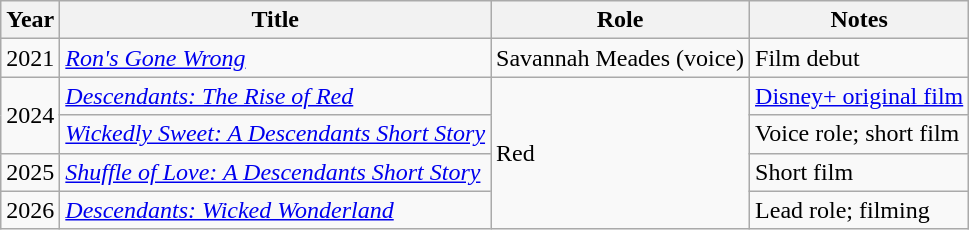<table class="wikitable sortable">
<tr>
<th>Year</th>
<th>Title</th>
<th>Role</th>
<th>Notes</th>
</tr>
<tr>
<td>2021</td>
<td><em><a href='#'>Ron's Gone Wrong</a></em></td>
<td>Savannah Meades (voice)</td>
<td>Film debut</td>
</tr>
<tr>
<td rowspan="2">2024</td>
<td><em><a href='#'>Descendants: The Rise of Red</a></em></td>
<td rowspan="4">Red</td>
<td><a href='#'>Disney+ original film</a></td>
</tr>
<tr>
<td><em><a href='#'>Wickedly Sweet: A Descendants Short Story</a></em></td>
<td>Voice role; short film</td>
</tr>
<tr>
<td>2025</td>
<td><em><a href='#'>Shuffle of Love: A Descendants Short Story</a></em></td>
<td>Short film</td>
</tr>
<tr>
<td>2026</td>
<td><em><a href='#'>Descendants: Wicked Wonderland</a></em></td>
<td>Lead role; filming</td>
</tr>
</table>
